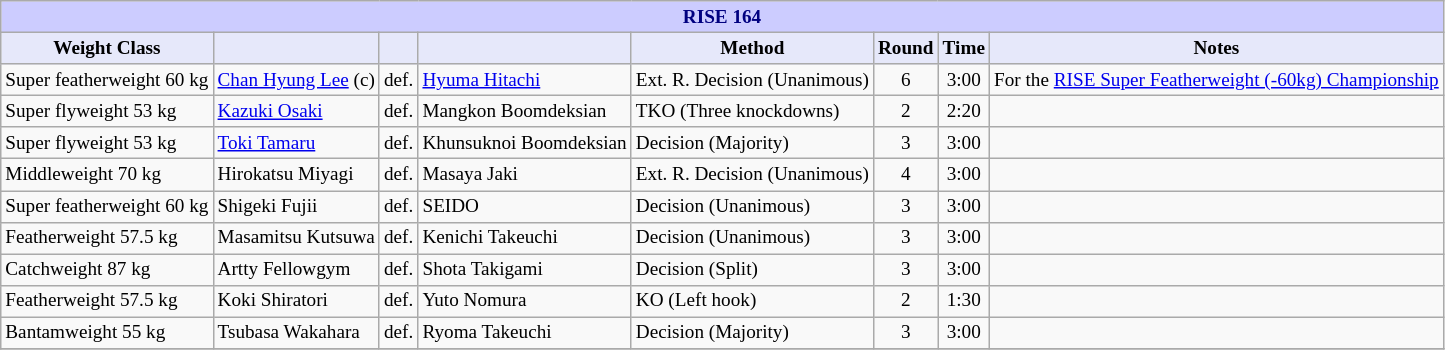<table class="wikitable" style="font-size: 80%;">
<tr>
<th colspan="8" style="background-color: #ccf; color: #000080; text-align: center;"><strong>RISE 164</strong></th>
</tr>
<tr>
<th colspan="1" style="background-color: #E6E8FA; color: #000000; text-align: center;">Weight Class</th>
<th colspan="1" style="background-color: #E6E8FA; color: #000000; text-align: center;"></th>
<th colspan="1" style="background-color: #E6E8FA; color: #000000; text-align: center;"></th>
<th colspan="1" style="background-color: #E6E8FA; color: #000000; text-align: center;"></th>
<th colspan="1" style="background-color: #E6E8FA; color: #000000; text-align: center;">Method</th>
<th colspan="1" style="background-color: #E6E8FA; color: #000000; text-align: center;">Round</th>
<th colspan="1" style="background-color: #E6E8FA; color: #000000; text-align: center;">Time</th>
<th colspan="1" style="background-color: #E6E8FA; color: #000000; text-align: center;">Notes</th>
</tr>
<tr>
<td>Super featherweight 60 kg</td>
<td> <a href='#'>Chan Hyung Lee</a> (c)</td>
<td align="center">def.</td>
<td> <a href='#'>Hyuma Hitachi</a></td>
<td>Ext. R. Decision (Unanimous)</td>
<td align="center">6</td>
<td align="center">3:00</td>
<td>For the <a href='#'>RISE Super Featherweight (-60kg) Championship</a></td>
</tr>
<tr>
<td>Super flyweight 53 kg</td>
<td> <a href='#'>Kazuki Osaki</a></td>
<td align="center">def.</td>
<td> Mangkon Boomdeksian</td>
<td>TKO (Three knockdowns)</td>
<td align="center">2</td>
<td align="center">2:20</td>
<td></td>
</tr>
<tr>
<td>Super flyweight 53 kg</td>
<td> <a href='#'>Toki Tamaru</a></td>
<td align="center">def.</td>
<td> Khunsuknoi Boomdeksian</td>
<td>Decision (Majority)</td>
<td align="center">3</td>
<td align="center">3:00</td>
<td></td>
</tr>
<tr>
<td>Middleweight 70 kg</td>
<td> Hirokatsu Miyagi</td>
<td align="center">def.</td>
<td> Masaya Jaki</td>
<td>Ext. R. Decision (Unanimous)</td>
<td align="center">4</td>
<td align="center">3:00</td>
<td></td>
</tr>
<tr>
<td>Super featherweight 60 kg</td>
<td> Shigeki Fujii</td>
<td align="center">def.</td>
<td> SEIDO</td>
<td>Decision (Unanimous)</td>
<td align="center">3</td>
<td align="center">3:00</td>
<td></td>
</tr>
<tr>
<td>Featherweight 57.5 kg</td>
<td> Masamitsu Kutsuwa</td>
<td align="center">def.</td>
<td> Kenichi Takeuchi</td>
<td>Decision (Unanimous)</td>
<td align="center">3</td>
<td align="center">3:00</td>
<td></td>
</tr>
<tr>
<td>Catchweight 87 kg</td>
<td> Artty Fellowgym</td>
<td align="center">def.</td>
<td> Shota Takigami</td>
<td>Decision (Split)</td>
<td align="center">3</td>
<td align="center">3:00</td>
<td></td>
</tr>
<tr>
<td>Featherweight 57.5 kg</td>
<td> Koki Shiratori</td>
<td align="center">def.</td>
<td> Yuto Nomura</td>
<td>KO (Left hook)</td>
<td align="center">2</td>
<td align="center">1:30</td>
<td></td>
</tr>
<tr>
<td>Bantamweight 55 kg</td>
<td> Tsubasa Wakahara</td>
<td align="center">def.</td>
<td> Ryoma Takeuchi</td>
<td>Decision (Majority)</td>
<td align="center">3</td>
<td align="center">3:00</td>
<td></td>
</tr>
<tr>
</tr>
</table>
